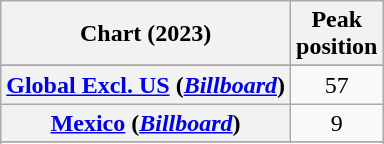<table class="wikitable sortable plainrowheaders" style="text-align:center">
<tr>
<th scope="col">Chart (2023)</th>
<th scope="col">Peak<br>position</th>
</tr>
<tr>
</tr>
<tr>
<th scope="row"><a href='#'>Global Excl. US</a> (<em><a href='#'>Billboard</a></em>)</th>
<td>57</td>
</tr>
<tr>
<th scope="row"><a href='#'>Mexico</a> (<em><a href='#'>Billboard</a></em>)</th>
<td>9</td>
</tr>
<tr>
</tr>
<tr>
</tr>
<tr>
</tr>
<tr>
</tr>
<tr>
</tr>
</table>
